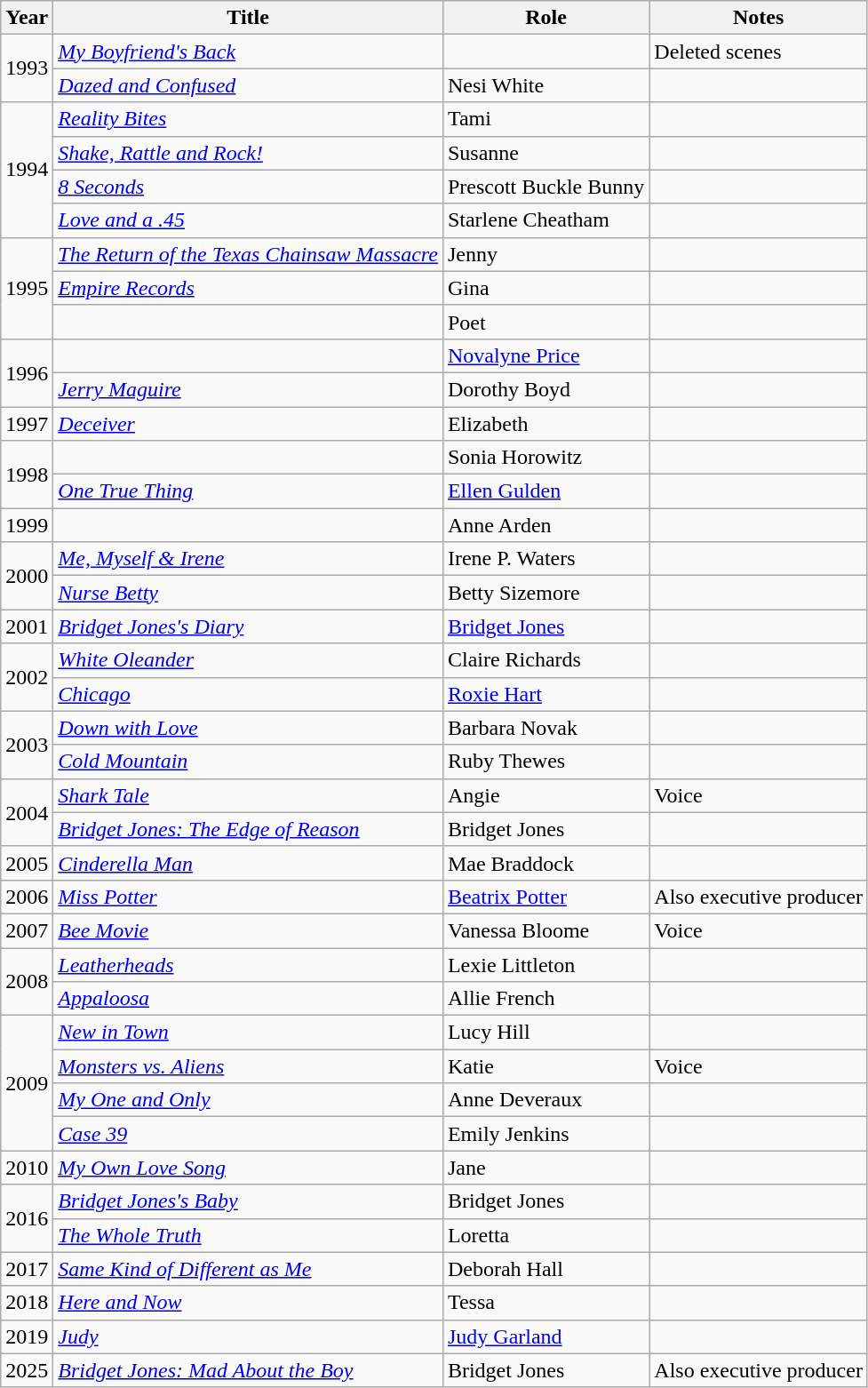<table class="wikitable sortable">
<tr>
<th>Year</th>
<th>Title</th>
<th>Role</th>
<th class=unsortable>Notes</th>
</tr>
<tr>
<td rowspan="2">1993</td>
<td><em><a href='#'>My Boyfriend's Back</a></em></td>
<td></td>
<td>Deleted scenes</td>
</tr>
<tr>
<td><em><a href='#'>Dazed and Confused</a></em></td>
<td>Nesi White</td>
<td></td>
</tr>
<tr>
<td rowspan="4">1994</td>
<td><em><a href='#'>Reality Bites</a></em></td>
<td>Tami</td>
<td></td>
</tr>
<tr>
<td><em><a href='#'>Shake, Rattle and Rock!</a></em></td>
<td>Susanne</td>
<td></td>
</tr>
<tr>
<td><em><a href='#'>8 Seconds</a></em></td>
<td>Prescott Buckle Bunny</td>
<td></td>
</tr>
<tr>
<td><em><a href='#'>Love and a .45</a></em></td>
<td>Starlene Cheatham</td>
<td></td>
</tr>
<tr>
<td rowspan="3">1995</td>
<td><em><a href='#'>The Return of the Texas Chainsaw Massacre</a></em></td>
<td>Jenny</td>
<td></td>
</tr>
<tr>
<td><em><a href='#'>Empire Records</a></em></td>
<td>Gina</td>
<td></td>
</tr>
<tr>
<td><em></em></td>
<td>Poet</td>
<td></td>
</tr>
<tr>
<td rowspan="2">1996</td>
<td><em></em></td>
<td><a href='#'>Novalyne Price</a></td>
<td></td>
</tr>
<tr>
<td><em><a href='#'>Jerry Maguire</a></em></td>
<td>Dorothy Boyd</td>
<td></td>
</tr>
<tr>
<td>1997</td>
<td><em><a href='#'>Deceiver</a></em></td>
<td>Elizabeth</td>
<td></td>
</tr>
<tr>
<td rowspan="2">1998</td>
<td><em></em></td>
<td>Sonia Horowitz</td>
<td></td>
</tr>
<tr>
<td><em><a href='#'>One True Thing</a></em></td>
<td><a href='#'>Ellen Gulden</a></td>
<td></td>
</tr>
<tr>
<td>1999</td>
<td><em></em></td>
<td>Anne Arden</td>
<td></td>
</tr>
<tr>
<td rowspan="2">2000</td>
<td><em><a href='#'>Me, Myself & Irene</a></em></td>
<td>Irene P. Waters</td>
<td></td>
</tr>
<tr>
<td><em><a href='#'>Nurse Betty</a></em></td>
<td>Betty Sizemore</td>
<td></td>
</tr>
<tr>
<td>2001</td>
<td><em><a href='#'>Bridget Jones's Diary</a></em></td>
<td><a href='#'>Bridget Jones</a></td>
<td></td>
</tr>
<tr>
<td rowspan="2">2002</td>
<td><em><a href='#'>White Oleander</a></em></td>
<td>Claire Richards</td>
<td></td>
</tr>
<tr>
<td><em><a href='#'>Chicago</a></em></td>
<td><a href='#'>Roxie Hart</a></td>
<td></td>
</tr>
<tr>
<td rowspan="2">2003</td>
<td><em><a href='#'>Down with Love</a></em></td>
<td>Barbara Novak</td>
<td></td>
</tr>
<tr>
<td><em><a href='#'>Cold Mountain</a></em></td>
<td>Ruby Thewes</td>
<td></td>
</tr>
<tr>
<td rowspan="2">2004</td>
<td><em><a href='#'>Shark Tale</a></em></td>
<td>Angie</td>
<td>Voice</td>
</tr>
<tr>
<td><em><a href='#'>Bridget Jones: The Edge of Reason</a></em></td>
<td>Bridget Jones</td>
<td></td>
</tr>
<tr>
<td>2005</td>
<td><em><a href='#'>Cinderella Man</a></em></td>
<td>Mae Braddock</td>
<td></td>
</tr>
<tr>
<td>2006</td>
<td><em><a href='#'>Miss Potter</a></em></td>
<td><a href='#'>Beatrix Potter</a></td>
<td>Also executive producer</td>
</tr>
<tr>
<td>2007</td>
<td><em><a href='#'>Bee Movie</a></em></td>
<td>Vanessa Bloome</td>
<td>Voice</td>
</tr>
<tr>
<td rowspan="2">2008</td>
<td><em><a href='#'>Leatherheads</a></em></td>
<td>Lexie Littleton</td>
<td></td>
</tr>
<tr>
<td><em><a href='#'>Appaloosa</a></em></td>
<td>Allie French</td>
<td></td>
</tr>
<tr>
<td rowspan="4">2009</td>
<td><em><a href='#'>New in Town</a></em></td>
<td>Lucy Hill</td>
<td></td>
</tr>
<tr>
<td><em><a href='#'>Monsters vs. Aliens</a></em></td>
<td>Katie</td>
<td>Voice</td>
</tr>
<tr>
<td><em><a href='#'>My One and Only</a></em></td>
<td>Anne Deveraux</td>
<td></td>
</tr>
<tr>
<td><em><a href='#'>Case 39</a></em></td>
<td>Emily Jenkins</td>
<td></td>
</tr>
<tr>
<td>2010</td>
<td><em><a href='#'>My Own Love Song</a></em></td>
<td>Jane</td>
<td></td>
</tr>
<tr>
<td rowspan="2">2016</td>
<td><em><a href='#'>Bridget Jones's Baby</a></em></td>
<td>Bridget Jones</td>
<td></td>
</tr>
<tr>
<td><em><a href='#'>The Whole Truth</a></em></td>
<td>Loretta</td>
<td></td>
</tr>
<tr>
<td>2017</td>
<td><em><a href='#'>Same Kind of Different as Me</a></em></td>
<td>Deborah Hall</td>
<td></td>
</tr>
<tr>
<td>2018</td>
<td><em><a href='#'>Here and Now</a></em></td>
<td>Tessa</td>
<td></td>
</tr>
<tr>
<td>2019</td>
<td><em><a href='#'>Judy</a></em></td>
<td><a href='#'>Judy Garland</a></td>
<td></td>
</tr>
<tr>
<td>2025</td>
<td><em><a href='#'>Bridget Jones: Mad About the Boy</a></em></td>
<td>Bridget Jones</td>
<td>Also executive producer</td>
</tr>
</table>
